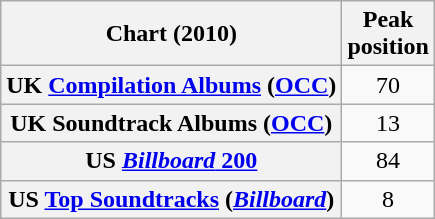<table class="wikitable sortable plainrowheaders" style="text-align:center">
<tr>
<th scope="col">Chart (2010)</th>
<th scope="col">Peak<br>position</th>
</tr>
<tr>
<th scope="row">UK <a href='#'>Compilation Albums</a> (<a href='#'>OCC</a>)</th>
<td>70</td>
</tr>
<tr>
<th scope="row">UK Soundtrack Albums (<a href='#'>OCC</a>)</th>
<td>13</td>
</tr>
<tr>
<th scope="row">US <a href='#'><em>Billboard</em> 200</a></th>
<td>84</td>
</tr>
<tr>
<th scope="row">US <a href='#'>Top Soundtracks</a> (<em><a href='#'>Billboard</a></em>)</th>
<td>8</td>
</tr>
</table>
